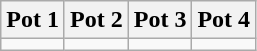<table class="wikitable">
<tr>
<th width=25%>Pot 1</th>
<th width=25%>Pot 2</th>
<th width=25%>Pot 3</th>
<th width=25%>Pot 4</th>
</tr>
<tr>
<td valign=top></td>
<td valign=top></td>
<td valign=top></td>
<td valign=top></td>
</tr>
</table>
